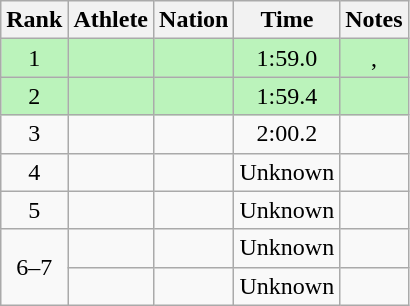<table class="wikitable sortable" style="text-align:center">
<tr>
<th>Rank</th>
<th>Athlete</th>
<th>Nation</th>
<th>Time</th>
<th>Notes</th>
</tr>
<tr style="background:#bbf3bb;">
<td>1</td>
<td align=left></td>
<td align=left></td>
<td>1:59.0</td>
<td>, </td>
</tr>
<tr style="background:#bbf3bb;">
<td>2</td>
<td align=left></td>
<td align=left></td>
<td>1:59.4</td>
<td></td>
</tr>
<tr>
<td>3</td>
<td align=left></td>
<td align=left></td>
<td>2:00.2</td>
<td></td>
</tr>
<tr>
<td>4</td>
<td align=left></td>
<td align=left></td>
<td data-sort-value=5:00.0>Unknown</td>
<td></td>
</tr>
<tr>
<td>5</td>
<td align=left></td>
<td align=left></td>
<td data-sort-value=6:00.0>Unknown</td>
<td></td>
</tr>
<tr>
<td rowspan=2>6–7</td>
<td align=left></td>
<td align=left></td>
<td data-sort-value=7:00.0>Unknown</td>
<td></td>
</tr>
<tr>
<td align=left></td>
<td align=left></td>
<td data-sort-value=7:00.0>Unknown</td>
<td></td>
</tr>
</table>
